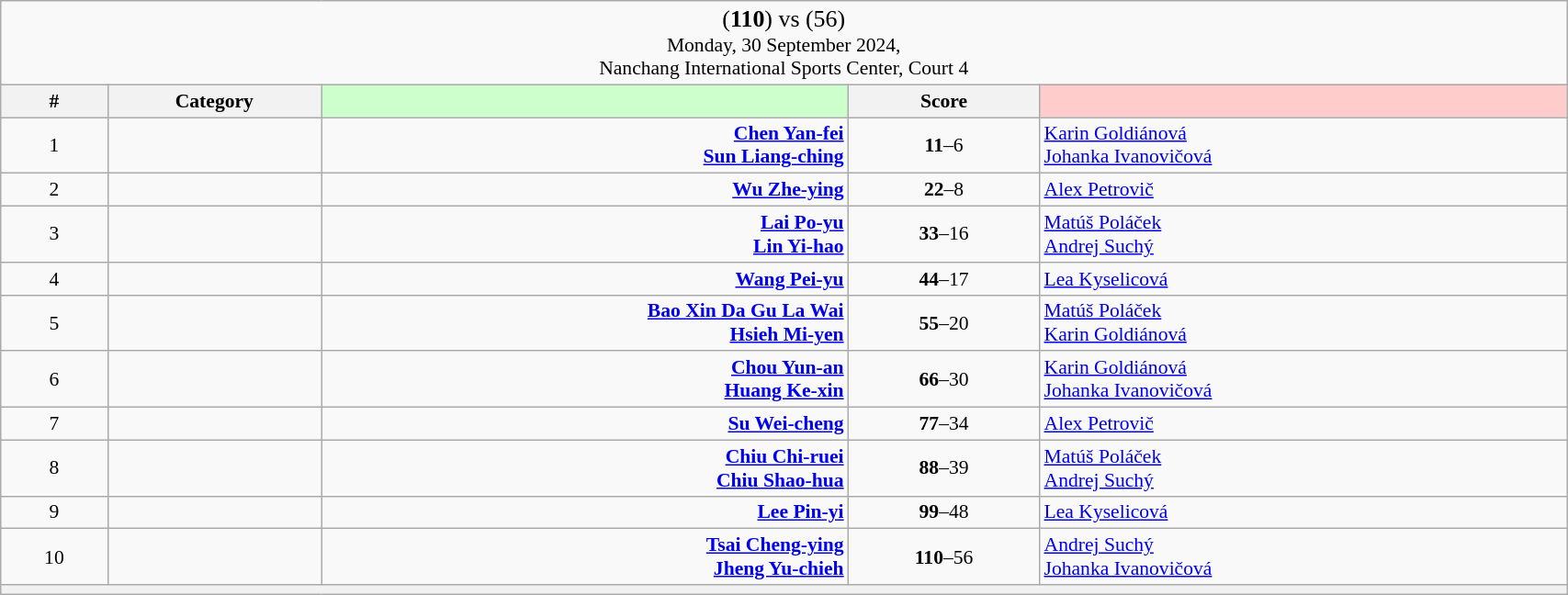<table class="wikitable mw-collapsible mw-collapsed" style="font-size:90%; text-align:center" width="90%">
<tr>
<td colspan="5"><big>(<strong>110</strong>) <strong></strong> vs  (56)</big><br>Monday, 30 September 2024, <br>Nanchang International Sports Center, Court 4</td>
</tr>
<tr>
<th width="25">#</th>
<th width="50">Category</th>
<th style="background-color:#CCFFCC" width="150"></th>
<th width="50">Score<br></th>
<th style="background-color:#FFCCCC" width="150"></th>
</tr>
<tr>
<td>1</td>
<td></td>
<td align="right"><strong><a href='#'>Chen Yan-fei</a> <br><a href='#'>Sun Liang-ching</a> </strong></td>
<td><strong>11</strong>–6<br></td>
<td align="left"> <a href='#'>Karin Goldiánová</a><br> <a href='#'>Johanka Ivanovičová</a></td>
</tr>
<tr>
<td>2</td>
<td></td>
<td align="right"><strong><a href='#'>Wu Zhe-ying</a> </strong></td>
<td><strong>22</strong>–8<br></td>
<td align="left"> <a href='#'>Alex Petrovič</a></td>
</tr>
<tr>
<td>3</td>
<td></td>
<td align="right"><strong><a href='#'>Lai Po-yu</a> <br><a href='#'>Lin Yi-hao</a> </strong></td>
<td><strong>33</strong>–16<br></td>
<td align="left"> <a href='#'>Matúš Poláček</a><br> <a href='#'>Andrej Suchý</a></td>
</tr>
<tr>
<td>4</td>
<td></td>
<td align="right"><strong><a href='#'>Wang Pei-yu</a> </strong></td>
<td><strong>44</strong>–17<br></td>
<td align="left"> <a href='#'>Lea Kyselicová</a></td>
</tr>
<tr>
<td>5</td>
<td></td>
<td align="right"><strong><a href='#'>Bao Xin Da Gu La Wai</a> <br><a href='#'>Hsieh Mi-yen</a> </strong></td>
<td><strong>55</strong>–20<br></td>
<td align="left"> <a href='#'>Matúš Poláček</a><br> <a href='#'>Karin Goldiánová</a></td>
</tr>
<tr>
<td>6</td>
<td></td>
<td align="right"><strong><a href='#'>Chou Yun-an</a> <br><a href='#'>Huang Ke-xin</a> </strong></td>
<td><strong>66</strong>–30<br></td>
<td align="left"> <a href='#'>Karin Goldiánová</a><br> <a href='#'>Johanka Ivanovičová</a></td>
</tr>
<tr>
<td>7</td>
<td></td>
<td align="right"><strong><a href='#'>Su Wei-cheng</a> </strong></td>
<td><strong>77</strong>–34<br></td>
<td align="left"> <a href='#'>Alex Petrovič</a></td>
</tr>
<tr>
<td>8</td>
<td></td>
<td align="right"><strong><a href='#'>Chiu Chi-ruei</a> <br><a href='#'>Chiu Shao-hua</a> </strong></td>
<td><strong>88</strong>–39<br></td>
<td align="left"> <a href='#'>Matúš Poláček</a><br> <a href='#'>Andrej Suchý</a></td>
</tr>
<tr>
<td>9</td>
<td></td>
<td align="right"><strong><a href='#'>Lee Pin-yi</a> </strong></td>
<td><strong>99</strong>–48<br></td>
<td align="left"> <a href='#'>Lea Kyselicová</a></td>
</tr>
<tr>
<td>10</td>
<td></td>
<td align="right"><strong><a href='#'>Tsai Cheng-ying</a> <br><a href='#'>Jheng Yu-chieh</a> </strong></td>
<td><strong>110</strong>–56<br></td>
<td align="left"> <a href='#'>Andrej Suchý</a><br> <a href='#'>Johanka Ivanovičová</a></td>
</tr>
<tr>
<th colspan="5"></th>
</tr>
</table>
